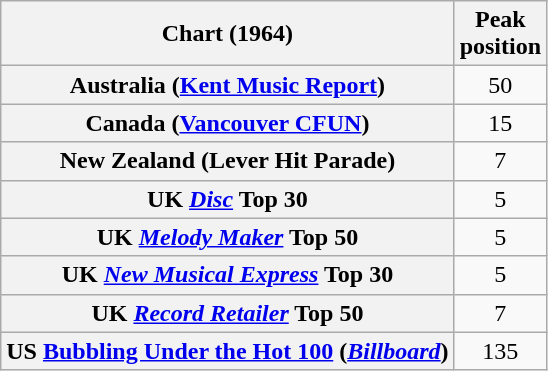<table class="wikitable sortable plainrowheaders" style="text-align:center">
<tr>
<th>Chart (1964)</th>
<th>Peak<br>position</th>
</tr>
<tr>
<th scope="row">Australia (<a href='#'>Kent Music Report</a>)</th>
<td>50</td>
</tr>
<tr>
<th scope="row">Canada (<a href='#'>Vancouver CFUN</a>)</th>
<td>15</td>
</tr>
<tr>
<th scope="row">New Zealand (Lever Hit Parade)</th>
<td>7</td>
</tr>
<tr>
<th scope="row">UK <em><a href='#'>Disc</a></em> Top 30</th>
<td>5</td>
</tr>
<tr>
<th scope="row">UK <em><a href='#'>Melody Maker</a></em> Top 50</th>
<td>5</td>
</tr>
<tr>
<th scope="row">UK <em><a href='#'>New Musical Express</a></em> Top 30</th>
<td>5</td>
</tr>
<tr>
<th scope="row">UK <em><a href='#'>Record Retailer</a></em> Top 50</th>
<td>7</td>
</tr>
<tr>
<th scope="row">US <a href='#'>Bubbling Under the Hot 100</a> (<em><a href='#'>Billboard</a></em>)</th>
<td>135</td>
</tr>
</table>
